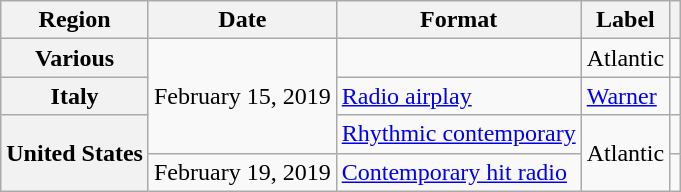<table class="wikitable plainrowheaders">
<tr>
<th scope="col">Region</th>
<th scope="col">Date</th>
<th scope="col">Format</th>
<th scope="col">Label</th>
<th scope="col"></th>
</tr>
<tr>
<th scope="row">Various</th>
<td rowspan="3">February 15, 2019</td>
<td></td>
<td>Atlantic</td>
<td style="text-align:center;"></td>
</tr>
<tr>
<th scope="row">Italy</th>
<td><a href='#'>Radio airplay</a></td>
<td><a href='#'>Warner</a></td>
<td align="center"></td>
</tr>
<tr>
<th scope="row" rowspan="3">United States</th>
<td><a href='#'>Rhythmic contemporary</a></td>
<td rowspan="2">Atlantic</td>
<td style="text-align:center;"></td>
</tr>
<tr>
<td>February 19, 2019</td>
<td><a href='#'>Contemporary hit radio</a></td>
<td style="text-align:center;"></td>
</tr>
</table>
